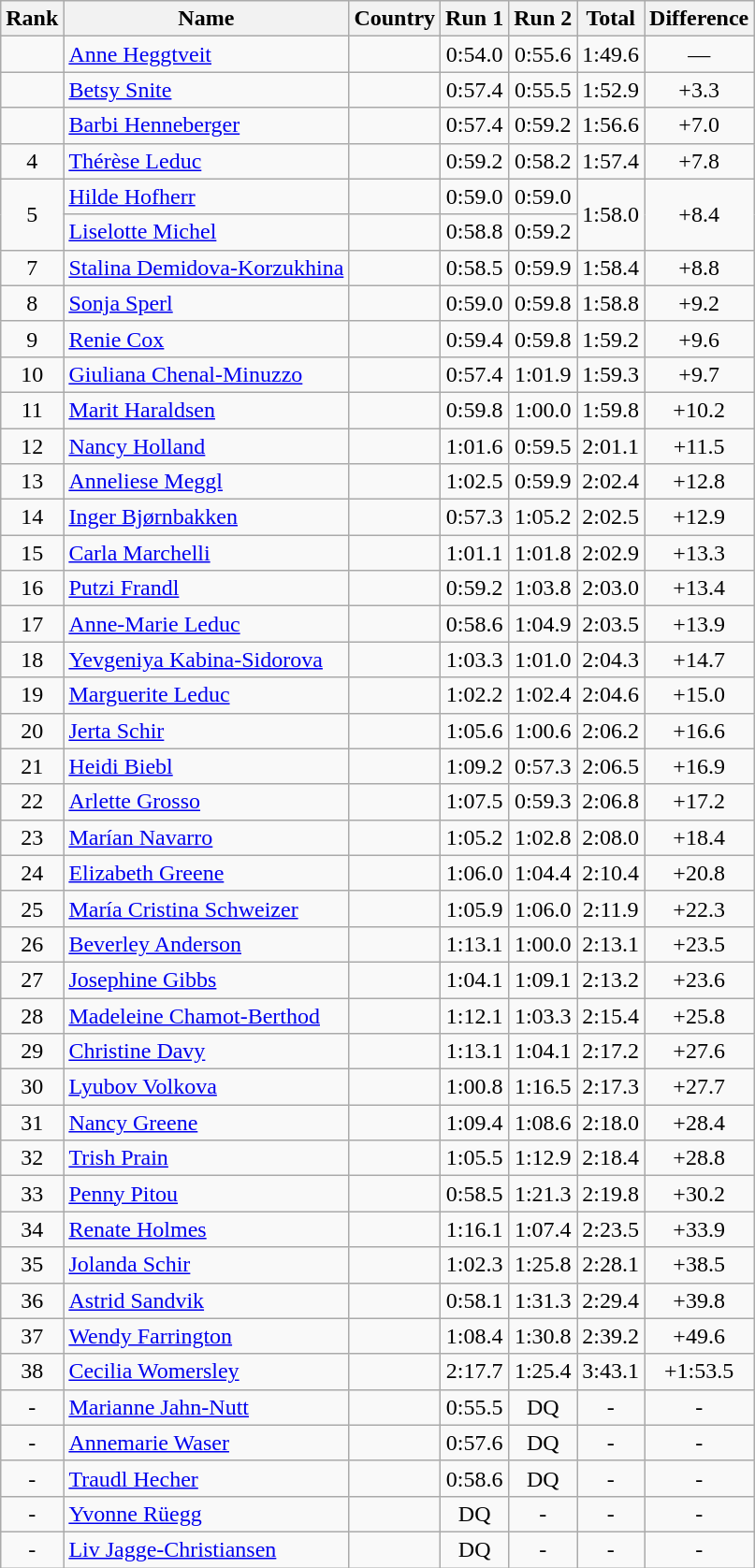<table class="wikitable sortable" style="text-align:center">
<tr>
<th>Rank</th>
<th>Name</th>
<th>Country</th>
<th>Run 1</th>
<th>Run 2</th>
<th>Total</th>
<th>Difference</th>
</tr>
<tr>
<td></td>
<td align=left><a href='#'>Anne Heggtveit</a></td>
<td align=left></td>
<td>0:54.0</td>
<td>0:55.6</td>
<td>1:49.6</td>
<td>—</td>
</tr>
<tr>
<td></td>
<td align=left><a href='#'>Betsy Snite</a></td>
<td align=left></td>
<td>0:57.4</td>
<td>0:55.5</td>
<td>1:52.9</td>
<td>+3.3</td>
</tr>
<tr>
<td></td>
<td align=left><a href='#'>Barbi Henneberger</a></td>
<td align=left></td>
<td>0:57.4</td>
<td>0:59.2</td>
<td>1:56.6</td>
<td>+7.0</td>
</tr>
<tr>
<td>4</td>
<td align=left><a href='#'>Thérèse Leduc</a></td>
<td align=left></td>
<td>0:59.2</td>
<td>0:58.2</td>
<td>1:57.4</td>
<td>+7.8</td>
</tr>
<tr>
<td rowspan=2>5</td>
<td align=left><a href='#'>Hilde Hofherr</a></td>
<td align=left></td>
<td>0:59.0</td>
<td>0:59.0</td>
<td rowspan=2>1:58.0</td>
<td rowspan=2>+8.4</td>
</tr>
<tr>
<td align=left><a href='#'>Liselotte Michel</a></td>
<td align=left></td>
<td>0:58.8</td>
<td>0:59.2</td>
</tr>
<tr>
<td>7</td>
<td align=left><a href='#'>Stalina Demidova-Korzukhina</a></td>
<td align=left></td>
<td>0:58.5</td>
<td>0:59.9</td>
<td>1:58.4</td>
<td>+8.8</td>
</tr>
<tr>
<td>8</td>
<td align=left><a href='#'>Sonja Sperl</a></td>
<td align=left></td>
<td>0:59.0</td>
<td>0:59.8</td>
<td>1:58.8</td>
<td>+9.2</td>
</tr>
<tr>
<td>9</td>
<td align=left><a href='#'>Renie Cox</a></td>
<td align=left></td>
<td>0:59.4</td>
<td>0:59.8</td>
<td>1:59.2</td>
<td>+9.6</td>
</tr>
<tr>
<td>10</td>
<td align=left><a href='#'>Giuliana Chenal-Minuzzo</a></td>
<td align=left></td>
<td>0:57.4</td>
<td>1:01.9</td>
<td>1:59.3</td>
<td>+9.7</td>
</tr>
<tr>
<td>11</td>
<td align=left><a href='#'>Marit Haraldsen</a></td>
<td align=left></td>
<td>0:59.8</td>
<td>1:00.0</td>
<td>1:59.8</td>
<td>+10.2</td>
</tr>
<tr>
<td>12</td>
<td align=left><a href='#'>Nancy Holland</a></td>
<td align=left></td>
<td>1:01.6</td>
<td>0:59.5</td>
<td>2:01.1</td>
<td>+11.5</td>
</tr>
<tr>
<td>13</td>
<td align=left><a href='#'>Anneliese Meggl</a></td>
<td align=left></td>
<td>1:02.5</td>
<td>0:59.9</td>
<td>2:02.4</td>
<td>+12.8</td>
</tr>
<tr>
<td>14</td>
<td align=left><a href='#'>Inger Bjørnbakken</a></td>
<td align=left></td>
<td>0:57.3</td>
<td>1:05.2</td>
<td>2:02.5</td>
<td>+12.9</td>
</tr>
<tr>
<td>15</td>
<td align=left><a href='#'>Carla Marchelli</a></td>
<td align=left></td>
<td>1:01.1</td>
<td>1:01.8</td>
<td>2:02.9</td>
<td>+13.3</td>
</tr>
<tr>
<td>16</td>
<td align=left><a href='#'>Putzi Frandl</a></td>
<td align=left></td>
<td>0:59.2</td>
<td>1:03.8</td>
<td>2:03.0</td>
<td>+13.4</td>
</tr>
<tr>
<td>17</td>
<td align=left><a href='#'>Anne-Marie Leduc</a></td>
<td align=left></td>
<td>0:58.6</td>
<td>1:04.9</td>
<td>2:03.5</td>
<td>+13.9</td>
</tr>
<tr>
<td>18</td>
<td align=left><a href='#'>Yevgeniya Kabina-Sidorova</a></td>
<td align=left></td>
<td>1:03.3</td>
<td>1:01.0</td>
<td>2:04.3</td>
<td>+14.7</td>
</tr>
<tr>
<td>19</td>
<td align=left><a href='#'>Marguerite Leduc</a></td>
<td align=left></td>
<td>1:02.2</td>
<td>1:02.4</td>
<td>2:04.6</td>
<td>+15.0</td>
</tr>
<tr>
<td>20</td>
<td align=left><a href='#'>Jerta Schir</a></td>
<td align=left></td>
<td>1:05.6</td>
<td>1:00.6</td>
<td>2:06.2</td>
<td>+16.6</td>
</tr>
<tr>
<td>21</td>
<td align=left><a href='#'>Heidi Biebl</a></td>
<td align=left></td>
<td>1:09.2</td>
<td>0:57.3</td>
<td>2:06.5</td>
<td>+16.9</td>
</tr>
<tr>
<td>22</td>
<td align=left><a href='#'>Arlette Grosso</a></td>
<td align=left></td>
<td>1:07.5</td>
<td>0:59.3</td>
<td>2:06.8</td>
<td>+17.2</td>
</tr>
<tr>
<td>23</td>
<td align=left><a href='#'>Marían Navarro</a></td>
<td align=left></td>
<td>1:05.2</td>
<td>1:02.8</td>
<td>2:08.0</td>
<td>+18.4</td>
</tr>
<tr>
<td>24</td>
<td align=left><a href='#'>Elizabeth Greene</a></td>
<td align=left></td>
<td>1:06.0</td>
<td>1:04.4</td>
<td>2:10.4</td>
<td>+20.8</td>
</tr>
<tr>
<td>25</td>
<td align=left><a href='#'>María Cristina Schweizer</a></td>
<td align=left></td>
<td>1:05.9</td>
<td>1:06.0</td>
<td>2:11.9</td>
<td>+22.3</td>
</tr>
<tr>
<td>26</td>
<td align=left><a href='#'>Beverley Anderson</a></td>
<td align=left></td>
<td>1:13.1</td>
<td>1:00.0</td>
<td>2:13.1</td>
<td>+23.5</td>
</tr>
<tr>
<td>27</td>
<td align=left><a href='#'>Josephine Gibbs</a></td>
<td align=left></td>
<td>1:04.1</td>
<td>1:09.1</td>
<td>2:13.2</td>
<td>+23.6</td>
</tr>
<tr>
<td>28</td>
<td align=left><a href='#'>Madeleine Chamot-Berthod</a></td>
<td align=left></td>
<td>1:12.1</td>
<td>1:03.3</td>
<td>2:15.4</td>
<td>+25.8</td>
</tr>
<tr>
<td>29</td>
<td align=left><a href='#'>Christine Davy</a></td>
<td align=left></td>
<td>1:13.1</td>
<td>1:04.1</td>
<td>2:17.2</td>
<td>+27.6</td>
</tr>
<tr>
<td>30</td>
<td align=left><a href='#'>Lyubov Volkova</a></td>
<td align=left></td>
<td>1:00.8</td>
<td>1:16.5</td>
<td>2:17.3</td>
<td>+27.7</td>
</tr>
<tr>
<td>31</td>
<td align=left><a href='#'>Nancy Greene</a></td>
<td align=left></td>
<td>1:09.4</td>
<td>1:08.6</td>
<td>2:18.0</td>
<td>+28.4</td>
</tr>
<tr>
<td>32</td>
<td align=left><a href='#'>Trish Prain</a></td>
<td align=left></td>
<td>1:05.5</td>
<td>1:12.9</td>
<td>2:18.4</td>
<td>+28.8</td>
</tr>
<tr>
<td>33</td>
<td align=left><a href='#'>Penny Pitou</a></td>
<td align=left></td>
<td>0:58.5</td>
<td>1:21.3</td>
<td>2:19.8</td>
<td>+30.2</td>
</tr>
<tr>
<td>34</td>
<td align=left><a href='#'>Renate Holmes</a></td>
<td align=left></td>
<td>1:16.1</td>
<td>1:07.4</td>
<td>2:23.5</td>
<td>+33.9</td>
</tr>
<tr>
<td>35</td>
<td align=left><a href='#'>Jolanda Schir</a></td>
<td align=left></td>
<td>1:02.3</td>
<td>1:25.8</td>
<td>2:28.1</td>
<td>+38.5</td>
</tr>
<tr>
<td>36</td>
<td align=left><a href='#'>Astrid Sandvik</a></td>
<td align=left></td>
<td>0:58.1</td>
<td>1:31.3</td>
<td>2:29.4</td>
<td>+39.8</td>
</tr>
<tr>
<td>37</td>
<td align=left><a href='#'>Wendy Farrington</a></td>
<td align=left></td>
<td>1:08.4</td>
<td>1:30.8</td>
<td>2:39.2</td>
<td>+49.6</td>
</tr>
<tr>
<td>38</td>
<td align=left><a href='#'>Cecilia Womersley</a></td>
<td align=left></td>
<td>2:17.7</td>
<td>1:25.4</td>
<td>3:43.1</td>
<td>+1:53.5</td>
</tr>
<tr>
<td>-</td>
<td align=left><a href='#'>Marianne Jahn-Nutt</a></td>
<td align=left></td>
<td>0:55.5</td>
<td>DQ</td>
<td>-</td>
<td>-</td>
</tr>
<tr>
<td>-</td>
<td align=left><a href='#'>Annemarie Waser</a></td>
<td align=left></td>
<td>0:57.6</td>
<td>DQ</td>
<td>-</td>
<td>-</td>
</tr>
<tr>
<td>-</td>
<td align=left><a href='#'>Traudl Hecher</a></td>
<td align=left></td>
<td>0:58.6</td>
<td>DQ</td>
<td>-</td>
<td>-</td>
</tr>
<tr>
<td>-</td>
<td align=left><a href='#'>Yvonne Rüegg</a></td>
<td align=left></td>
<td>DQ</td>
<td>-</td>
<td>-</td>
<td>-</td>
</tr>
<tr>
<td>-</td>
<td align=left><a href='#'>Liv Jagge-Christiansen</a></td>
<td align=left></td>
<td>DQ</td>
<td>-</td>
<td>-</td>
<td>-</td>
</tr>
</table>
